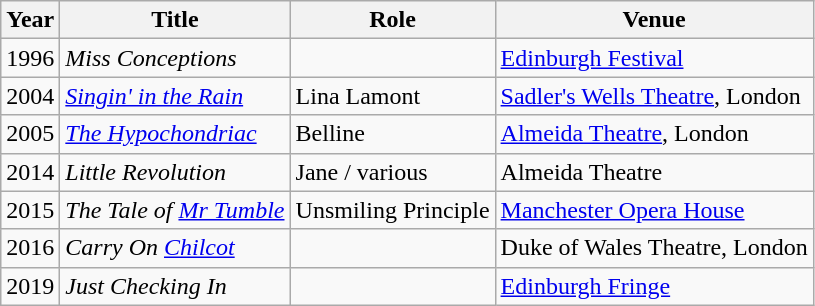<table class="wikitable">
<tr>
<th>Year</th>
<th>Title</th>
<th>Role</th>
<th>Venue</th>
</tr>
<tr>
<td>1996</td>
<td><em>Miss Conceptions</em></td>
<td></td>
<td><a href='#'>Edinburgh Festival</a></td>
</tr>
<tr>
<td>2004</td>
<td><em><a href='#'>Singin' in the Rain</a></em></td>
<td>Lina Lamont</td>
<td><a href='#'>Sadler's Wells Theatre</a>, London</td>
</tr>
<tr>
<td>2005</td>
<td><em><a href='#'>The Hypochondriac</a></em></td>
<td>Belline</td>
<td><a href='#'>Almeida Theatre</a>, London</td>
</tr>
<tr>
<td>2014</td>
<td><em>Little Revolution</em></td>
<td>Jane / various</td>
<td>Almeida Theatre</td>
</tr>
<tr>
<td>2015</td>
<td><em>The Tale of <a href='#'>Mr Tumble</a></em></td>
<td>Unsmiling Principle</td>
<td><a href='#'>Manchester Opera House</a></td>
</tr>
<tr>
<td>2016</td>
<td><em>Carry On <a href='#'>Chilcot</a></em></td>
<td></td>
<td>Duke of Wales Theatre, London</td>
</tr>
<tr>
<td>2019</td>
<td><em>Just Checking In</em></td>
<td></td>
<td><a href='#'>Edinburgh Fringe</a></td>
</tr>
</table>
